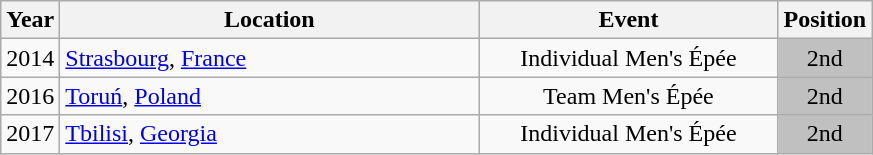<table class="wikitable" style="text-align:center;">
<tr>
<th>Year</th>
<th style="width:17em">Location</th>
<th style="width:12em">Event</th>
<th>Position</th>
</tr>
<tr>
<td rowspan="1">2014</td>
<td rowspan="1" align="left"> <a href='#'>Strasbourg</a>, <a href='#'>France</a></td>
<td>Individual Men's Épée</td>
<td bgcolor="silver">2nd</td>
</tr>
<tr>
<td>2016</td>
<td rowspan="1" align="left"> <a href='#'>Toruń</a>, <a href='#'>Poland</a></td>
<td>Team Men's Épée</td>
<td bgcolor="silver">2nd</td>
</tr>
<tr>
<td rowspan="1">2017</td>
<td rowspan="1" align="left"> <a href='#'>Tbilisi</a>, <a href='#'>Georgia</a></td>
<td>Individual Men's Épée</td>
<td bgcolor="silver">2nd</td>
</tr>
</table>
